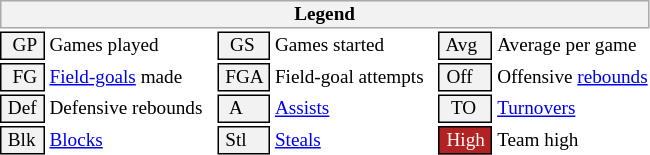<table class="toccolours" style="font-size: 80%; white-space: nowrap;">
<tr>
<th colspan="6" style="background-color: #F2F2F2; border: 1px solid #AAAAAA;">Legend</th>
</tr>
<tr>
<td style="background-color: #F2F2F2; border: 1px solid black;">  GP </td>
<td>Games played</td>
<td style="background-color: #F2F2F2; border: 1px solid black">  GS </td>
<td>Games started</td>
<td style="background-color: #F2F2F2; border: 1px solid black"> Avg </td>
<td>Average per game</td>
</tr>
<tr>
<td style="background-color: #F2F2F2; border: 1px solid black">  FG </td>
<td style="padding-right: 8px"><a href='#'>Field-goals</a> made</td>
<td style="background-color: #F2F2F2; border: 1px solid black"> FGA </td>
<td style="padding-right: 8px">Field-goal attempts</td>
<td style="background-color: #F2F2F2; border: 1px solid black;"> Off </td>
<td>Offensive <a href='#'>rebounds</a></td>
</tr>
<tr>
<td style="background-color: #F2F2F2; border: 1px solid black;"> Def </td>
<td style="padding-right: 8px">Defensive rebounds</td>
<td style="background-color: #F2F2F2; border: 1px solid black">  A </td>
<td style="padding-right: 8px"><a href='#'>Assists</a></td>
<td style="background-color: #F2F2F2; border: 1px solid black">  TO</td>
<td><a href='#'>Turnovers</a></td>
</tr>
<tr>
<td style="background-color: #F2F2F2; border: 1px solid black;"> Blk </td>
<td><a href='#'>Blocks</a></td>
<td style="background-color: #F2F2F2; border: 1px solid black"> Stl </td>
<td><a href='#'>Steals</a></td>
<td style="background:#B22222; color:#ffffff; border: 1px solid black"> High </td>
<td>Team high</td>
</tr>
<tr>
</tr>
</table>
